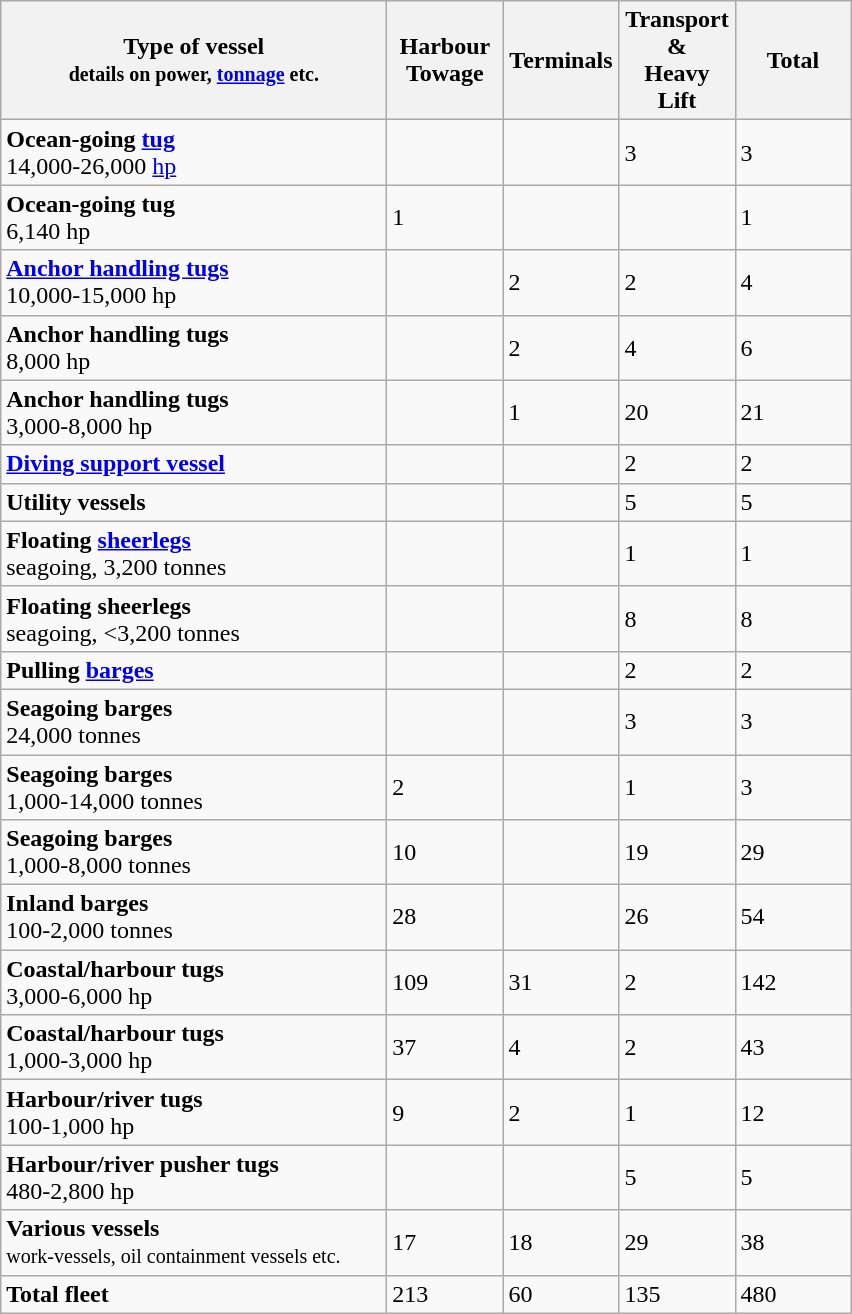<table class="wikitable"  border="1">
<tr>
<th scope="col" width="250pt">Type of vessel<br><small>details on power, <a href='#'>tonnage</a> etc.</small></th>
<th scope="col" width="70pt" align="centre">Harbour Towage</th>
<th scope="col" width="70pt" align="centre">Terminals</th>
<th scope="col" width="70pt" align="centre">Transport &<br> Heavy Lift</th>
<th scope="col" width="70pt" align="centre">Total</th>
</tr>
<tr>
<td><strong>Ocean-going <a href='#'>tug</a></strong><br>14,000-26,000 <a href='#'>hp</a></td>
<td></td>
<td></td>
<td>3</td>
<td>3</td>
</tr>
<tr>
<td><strong>Ocean-going tug</strong><br>6,140 hp</td>
<td>1</td>
<td></td>
<td></td>
<td>1</td>
</tr>
<tr>
<td><strong><a href='#'>Anchor handling tugs</a></strong><br>10,000-15,000 hp</td>
<td></td>
<td>2</td>
<td>2</td>
<td>4</td>
</tr>
<tr>
<td><strong>Anchor handling tugs</strong><br>8,000 hp</td>
<td></td>
<td>2</td>
<td>4</td>
<td>6</td>
</tr>
<tr>
<td><strong>Anchor handling tugs</strong><br>3,000-8,000 hp</td>
<td></td>
<td>1</td>
<td>20</td>
<td>21</td>
</tr>
<tr>
<td><strong><a href='#'>Diving support vessel</a></strong></td>
<td></td>
<td></td>
<td>2</td>
<td>2</td>
</tr>
<tr>
<td><strong>Utility vessels</strong></td>
<td></td>
<td></td>
<td>5</td>
<td>5</td>
</tr>
<tr>
<td><strong>Floating <a href='#'>sheerlegs</a></strong><br>seagoing, 3,200 tonnes</td>
<td></td>
<td></td>
<td>1</td>
<td>1</td>
</tr>
<tr>
<td><strong>Floating sheerlegs</strong><br>seagoing, <3,200 tonnes</td>
<td></td>
<td></td>
<td>8</td>
<td>8</td>
</tr>
<tr>
<td><strong>Pulling <a href='#'>barges</a></strong></td>
<td></td>
<td></td>
<td>2</td>
<td>2</td>
</tr>
<tr>
<td><strong>Seagoing barges</strong><br>24,000 tonnes</td>
<td></td>
<td></td>
<td>3</td>
<td>3</td>
</tr>
<tr>
<td><strong>Seagoing barges</strong><br>1,000-14,000 tonnes</td>
<td>2</td>
<td></td>
<td>1</td>
<td>3</td>
</tr>
<tr>
<td><strong>Seagoing barges</strong><br>1,000-8,000 tonnes</td>
<td>10</td>
<td></td>
<td>19</td>
<td>29</td>
</tr>
<tr>
<td><strong>Inland barges</strong><br>100-2,000 tonnes</td>
<td>28</td>
<td></td>
<td>26</td>
<td>54</td>
</tr>
<tr>
<td><strong>Coastal/harbour tugs</strong><br>3,000-6,000 hp</td>
<td>109</td>
<td>31</td>
<td>2</td>
<td>142</td>
</tr>
<tr>
<td><strong>Coastal/harbour tugs</strong><br>1,000-3,000 hp</td>
<td>37</td>
<td>4</td>
<td>2</td>
<td>43</td>
</tr>
<tr>
<td><strong>Harbour/river tugs</strong><br>100-1,000 hp</td>
<td>9</td>
<td>2</td>
<td>1</td>
<td>12</td>
</tr>
<tr>
<td><strong>Harbour/river pusher tugs</strong><br>480-2,800 hp</td>
<td></td>
<td></td>
<td>5</td>
<td>5</td>
</tr>
<tr>
<td><strong>Various vessels</strong><br><small>work-vessels, oil containment vessels etc.</small></td>
<td>17</td>
<td>18</td>
<td>29</td>
<td>38</td>
</tr>
<tr>
<td><strong>Total fleet</strong></td>
<td>213</td>
<td>60</td>
<td>135</td>
<td>480</td>
</tr>
</table>
